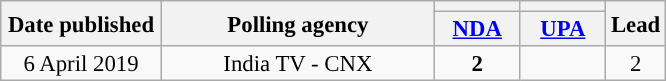<table class="wikitable sortable" style="text-align:center;font-size:95%;line-height:16px">
<tr>
<th rowspan="2" width="100px">Date published</th>
<th rowspan="2" width="175px">Polling agency</th>
<th style="background:"></th>
<th style="background:"></th>
<th rowspan="2">Lead</th>
</tr>
<tr>
<th width="50px" class="unsortable"><a href='#'>NDA</a></th>
<th width="50px" class="unsortable"><a href='#'>UPA</a></th>
</tr>
<tr>
<td>6 April 2019</td>
<td>India TV - CNX</td>
<td><strong>2</strong></td>
<td></td>
<td style="background:"><span>2</span></td>
</tr>
</table>
